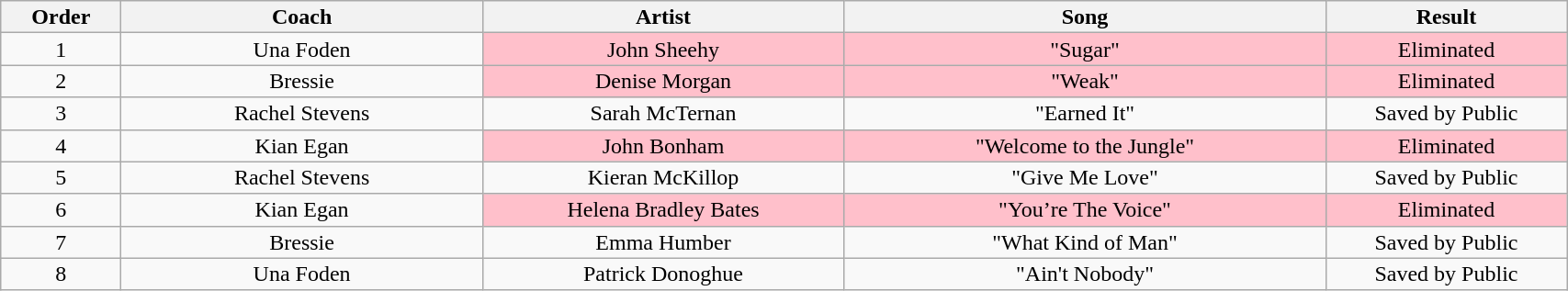<table class="wikitable" style="text-align:center; line-height:16px; width:90%;">
<tr>
<th scope="col" width="05%">Order</th>
<th scope="col" width="15%">Coach</th>
<th scope="col" width="15%">Artist</th>
<th scope="col" width="20%">Song</th>
<th scope="col" width="10%">Result</th>
</tr>
<tr>
<td>1</td>
<td>Una Foden</td>
<td style="background:pink;">John Sheehy</td>
<td style="background:pink;">"Sugar"</td>
<td style="background:pink;">Eliminated</td>
</tr>
<tr>
<td>2</td>
<td>Bressie</td>
<td style="background:pink;">Denise Morgan</td>
<td style="background:pink;">"Weak"</td>
<td style="background:pink;">Eliminated</td>
</tr>
<tr>
<td>3</td>
<td>Rachel Stevens</td>
<td>Sarah McTernan</td>
<td>"Earned It"</td>
<td>Saved by Public</td>
</tr>
<tr>
<td>4</td>
<td>Kian Egan</td>
<td style="background:pink;">John Bonham</td>
<td style="background:pink;">"Welcome to the Jungle"</td>
<td style="background:pink;">Eliminated</td>
</tr>
<tr>
<td>5</td>
<td>Rachel Stevens</td>
<td>Kieran McKillop</td>
<td>"Give Me Love"</td>
<td>Saved by Public</td>
</tr>
<tr>
<td>6</td>
<td>Kian Egan</td>
<td style="background:pink;">Helena Bradley Bates</td>
<td style="background:pink;">"You’re The Voice"</td>
<td style="background:pink;">Eliminated</td>
</tr>
<tr>
<td>7</td>
<td>Bressie</td>
<td>Emma Humber</td>
<td>"What Kind of Man"</td>
<td>Saved by Public</td>
</tr>
<tr>
<td>8</td>
<td>Una Foden</td>
<td>Patrick Donoghue</td>
<td>"Ain't Nobody"</td>
<td>Saved by Public</td>
</tr>
</table>
